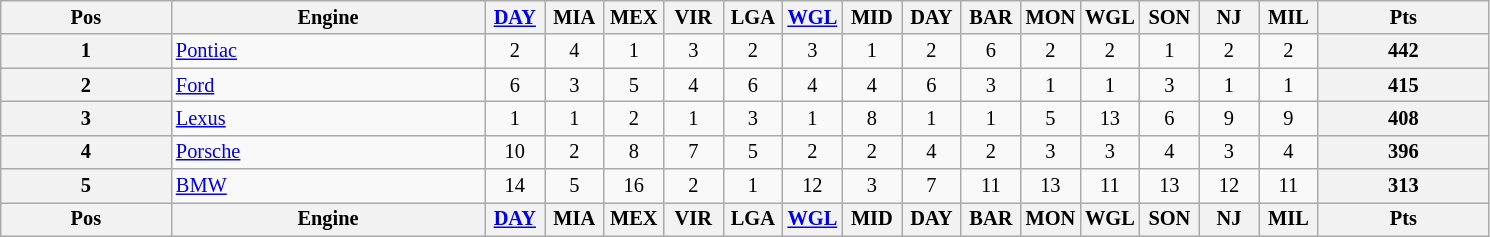<table class="wikitable" style="font-size: 85%">
<tr valign="top">
<th valign="center">Pos</th>
<th valign="center">Engine</th>
<th width="4%"><a href='#'>DAY</a></th>
<th width="4%">MIA</th>
<th width="4%">MEX</th>
<th width="4%">VIR</th>
<th width="4%">LGA</th>
<th width="4%"><a href='#'>WGL</a></th>
<th width="4%">MID</th>
<th width="4%">DAY</th>
<th width="4%">BAR</th>
<th width="4%">MON</th>
<th width="4%">WGL</th>
<th width="4%">SON</th>
<th width="4%">NJ</th>
<th width="4%">MIL</th>
<th valign="center">Pts</th>
</tr>
<tr>
<th>1</th>
<td> <a href='#'>Pontiac</a></td>
<td align="center">2</td>
<td align="center">4</td>
<td align="center">1</td>
<td align="center">3</td>
<td align="center">2</td>
<td align="center">3</td>
<td align="center">1</td>
<td align="center">2</td>
<td align="center">6</td>
<td align="center">2</td>
<td align="center">2</td>
<td align="center">1</td>
<td align="center">2</td>
<td align="center">2</td>
<th>442</th>
</tr>
<tr>
<th>2</th>
<td> <a href='#'>Ford</a></td>
<td align="center">6</td>
<td align="center">3</td>
<td align="center">5</td>
<td align="center">4</td>
<td align="center">6</td>
<td align="center">4</td>
<td align="center">4</td>
<td align="center">6</td>
<td align="center">3</td>
<td align="center">1</td>
<td align="center">1</td>
<td align="center">3</td>
<td align="center">1</td>
<td align="center">1</td>
<th>415</th>
</tr>
<tr>
<th>3</th>
<td> <a href='#'>Lexus</a></td>
<td align="center">1</td>
<td align="center">1</td>
<td align="center">2</td>
<td align="center">1</td>
<td align="center">3</td>
<td align="center">1</td>
<td align="center">8</td>
<td align="center">1</td>
<td align="center">1</td>
<td align="center">5</td>
<td align="center">13</td>
<td align="center">6</td>
<td align="center">9</td>
<td align="center">9</td>
<th>408</th>
</tr>
<tr>
<th>4</th>
<td> <a href='#'>Porsche</a></td>
<td align="center">10</td>
<td align="center">2</td>
<td align="center">8</td>
<td align="center">7</td>
<td align="center">5</td>
<td align="center">2</td>
<td align="center">2</td>
<td align="center">4</td>
<td align="center">2</td>
<td align="center">3</td>
<td align="center">3</td>
<td align="center">4</td>
<td align="center">3</td>
<td align="center">4</td>
<th>396</th>
</tr>
<tr>
<th>5</th>
<td> <a href='#'>BMW</a></td>
<td align="center">14</td>
<td align="center">5</td>
<td align="center">16</td>
<td align="center">2</td>
<td align="center">1</td>
<td align="center">12</td>
<td align="center">3</td>
<td align="center">7</td>
<td align="center">11</td>
<td align="center">13</td>
<td align="center">11</td>
<td align="center">13</td>
<td align="center">12</td>
<td align="center">11</td>
<th>313</th>
</tr>
<tr valign="top">
<th valign="center">Pos</th>
<th valign="center">Engine</th>
<th width="4%"><a href='#'>DAY</a></th>
<th width="4%">MIA</th>
<th width="4%">MEX</th>
<th width="4%">VIR</th>
<th width="4%">LGA</th>
<th width="4%"><a href='#'>WGL</a></th>
<th width="4%">MID</th>
<th width="4%">DAY</th>
<th width="4%">BAR</th>
<th width="4%">MON</th>
<th width="4%">WGL</th>
<th width="4%">SON</th>
<th width="4%">NJ</th>
<th width="4%">MIL</th>
<th valign="center">Pts</th>
</tr>
</table>
